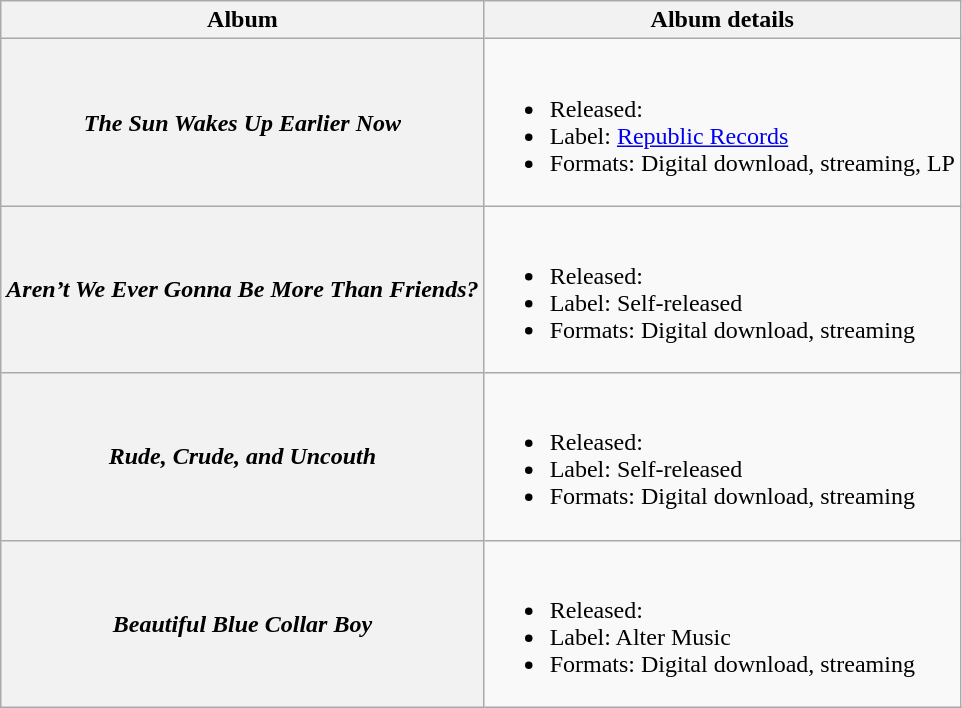<table class="wikitable sortable">
<tr>
<th class="unsortable">Album</th>
<th class="unsortable">Album details</th>
</tr>
<tr>
<th scope="row"><em>The Sun Wakes Up Earlier Now</em></th>
<td><br><ul><li>Released: </li><li>Label: <a href='#'>Republic Records</a></li><li>Formats: Digital download, streaming, LP</li></ul></td>
</tr>
<tr>
<th scope="row"><em>Aren’t We Ever Gonna Be More Than Friends?</em></th>
<td><br><ul><li>Released: </li><li>Label: Self-released</li><li>Formats: Digital download, streaming</li></ul></td>
</tr>
<tr>
<th scope="row"><em>Rude, Crude, and Uncouth</em></th>
<td><br><ul><li>Released: </li><li>Label: Self-released</li><li>Formats: Digital download, streaming</li></ul></td>
</tr>
<tr>
<th scope="row"><em>Beautiful Blue Collar Boy</em></th>
<td><br><ul><li>Released: </li><li>Label: Alter Music</li><li>Formats: Digital download, streaming</li></ul></td>
</tr>
</table>
